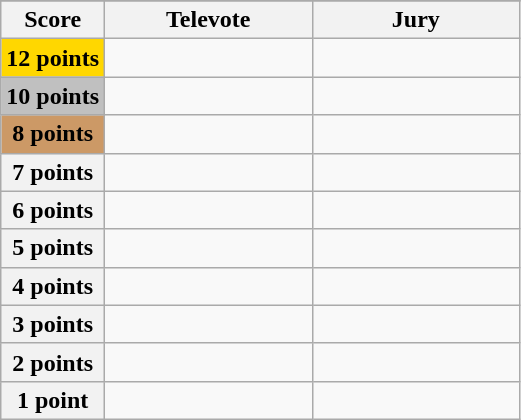<table class="wikitable">
<tr>
</tr>
<tr>
<th scope="col" width="20%">Score</th>
<th scope="col" width="40%">Televote</th>
<th scope="col" width="40%">Jury</th>
</tr>
<tr>
<th scope="row" style="background:gold">12 points</th>
<td></td>
<td></td>
</tr>
<tr>
<th scope="row" style="background:silver">10 points</th>
<td></td>
<td></td>
</tr>
<tr>
<th scope="row" style="background:#CC9966">8 points</th>
<td></td>
<td></td>
</tr>
<tr>
<th scope="row">7 points</th>
<td></td>
<td></td>
</tr>
<tr>
<th scope="row">6 points</th>
<td></td>
<td></td>
</tr>
<tr>
<th scope="row">5 points</th>
<td></td>
<td></td>
</tr>
<tr>
<th scope="row">4 points</th>
<td></td>
<td></td>
</tr>
<tr>
<th scope="row">3 points</th>
<td></td>
<td></td>
</tr>
<tr>
<th scope="row">2 points</th>
<td></td>
<td></td>
</tr>
<tr>
<th scope="row">1 point</th>
<td></td>
<td></td>
</tr>
</table>
